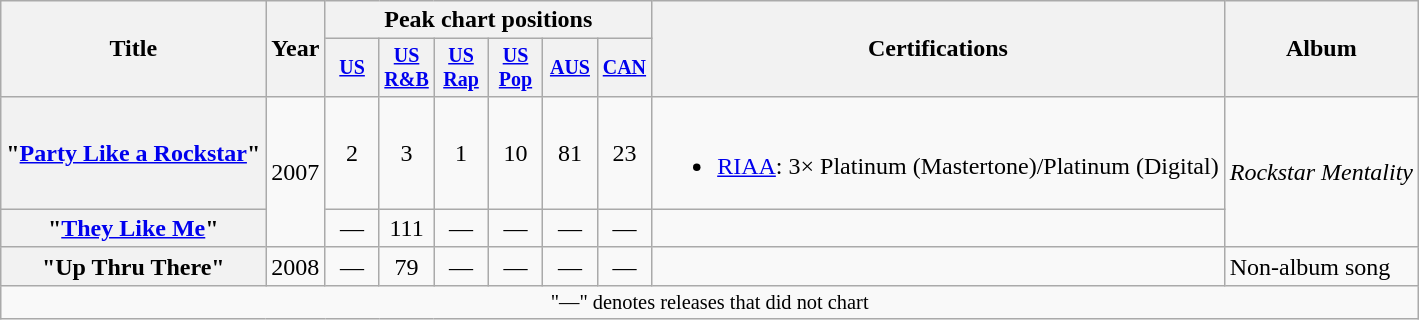<table class="wikitable plainrowheaders" style="text-align:center;">
<tr>
<th rowspan="2">Title</th>
<th rowspan="2">Year</th>
<th colspan="6">Peak chart positions</th>
<th rowspan="2">Certifications</th>
<th rowspan="2">Album</th>
</tr>
<tr style=font-size:smaller;>
<th width="30"><a href='#'>US</a><br></th>
<th width="30"><a href='#'>US R&B</a><br></th>
<th width="30"><a href='#'>US Rap</a><br></th>
<th width="30"><a href='#'>US Pop</a><br></th>
<th width="30"><a href='#'>AUS</a><br></th>
<th width="30"><a href='#'>CAN</a><br></th>
</tr>
<tr>
<th scope="row">"<a href='#'>Party Like a Rockstar</a>"</th>
<td rowspan="2">2007</td>
<td>2</td>
<td>3</td>
<td>1</td>
<td>10</td>
<td>81</td>
<td>23</td>
<td><br><ul><li><a href='#'>RIAA</a>: 3× Platinum (Mastertone)/Platinum (Digital)</li></ul></td>
<td align="left" rowspan="2"><em>Rockstar Mentality</em></td>
</tr>
<tr>
<th scope="row">"<a href='#'>They Like Me</a>"</th>
<td>—</td>
<td>111</td>
<td>—</td>
<td>—</td>
<td>—</td>
<td>—</td>
<td></td>
</tr>
<tr>
<th scope="row">"Up Thru There"</th>
<td>2008</td>
<td>—</td>
<td>79</td>
<td>—</td>
<td>—</td>
<td>—</td>
<td>—</td>
<td></td>
<td align="left">Non-album song</td>
</tr>
<tr>
<td colspan="11" style="font-size:85%">"—" denotes releases that did not chart</td>
</tr>
</table>
